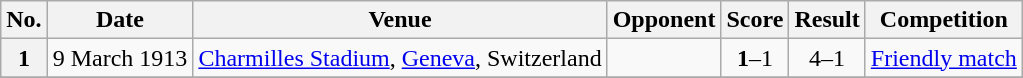<table class="wikitable sortable plainrowheaders">
<tr>
<th scope=col>No.</th>
<th scope=col>Date</th>
<th scope=col>Venue</th>
<th scope=col>Opponent</th>
<th scope=col>Score</th>
<th scope=col>Result</th>
<th scope=col>Competition</th>
</tr>
<tr>
<th scope=row style=text-align:center>1</th>
<td>9 March 1913</td>
<td><a href='#'>Charmilles Stadium</a>, <a href='#'>Geneva</a>, Switzerland</td>
<td></td>
<td align=center><strong>1</strong>–1</td>
<td align=center>4–1</td>
<td><a href='#'>Friendly match</a></td>
</tr>
<tr>
</tr>
</table>
